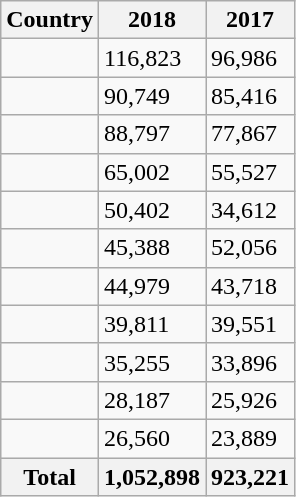<table class="wikitable sortable">
<tr>
<th>Country</th>
<th>2018</th>
<th>2017</th>
</tr>
<tr>
<td></td>
<td>116,823</td>
<td>96,986</td>
</tr>
<tr>
<td></td>
<td>90,749</td>
<td>85,416</td>
</tr>
<tr>
<td></td>
<td>88,797</td>
<td>77,867</td>
</tr>
<tr>
<td></td>
<td>65,002</td>
<td>55,527</td>
</tr>
<tr>
<td></td>
<td>50,402</td>
<td>34,612</td>
</tr>
<tr>
<td></td>
<td>45,388</td>
<td>52,056</td>
</tr>
<tr>
<td></td>
<td>44,979</td>
<td>43,718</td>
</tr>
<tr>
<td></td>
<td>39,811</td>
<td>39,551</td>
</tr>
<tr>
<td></td>
<td>35,255</td>
<td>33,896</td>
</tr>
<tr>
<td></td>
<td>28,187</td>
<td>25,926</td>
</tr>
<tr>
<td></td>
<td>26,560</td>
<td>23,889</td>
</tr>
<tr>
<th>Total</th>
<th>1,052,898</th>
<th>923,221</th>
</tr>
</table>
